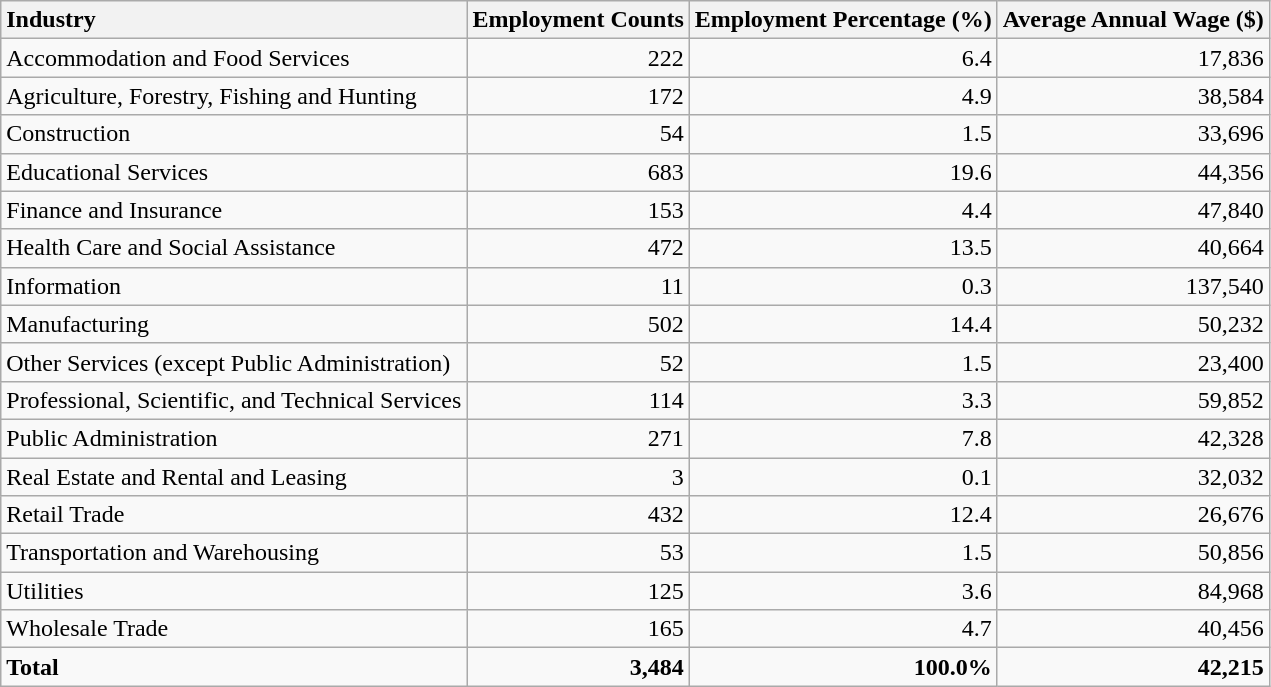<table class="wikitable sortable">
<tr>
<th style="text-align:left;">Industry</th>
<th style="text-align:right;">Employment Counts</th>
<th style="text-align:right;">Employment Percentage (%)</th>
<th style="text-align:right;">Average Annual Wage ($)</th>
</tr>
<tr>
<td style="text-align:left;">Accommodation and Food Services</td>
<td style="text-align:right;">222</td>
<td style="text-align:right;">6.4</td>
<td style="text-align:right;">17,836</td>
</tr>
<tr>
<td style="text-align:left;">Agriculture, Forestry, Fishing and Hunting</td>
<td style="text-align:right;">172</td>
<td style="text-align:right;">4.9</td>
<td style="text-align:right;">38,584</td>
</tr>
<tr>
<td style="text-align:left;">Construction</td>
<td style="text-align:right;">54</td>
<td style="text-align:right;">1.5</td>
<td style="text-align:right;">33,696</td>
</tr>
<tr>
<td style="text-align:left;">Educational Services</td>
<td style="text-align:right;">683</td>
<td style="text-align:right;">19.6</td>
<td style="text-align:right;">44,356</td>
</tr>
<tr>
<td style="text-align:left;">Finance and Insurance</td>
<td style="text-align:right;">153</td>
<td style="text-align:right;">4.4</td>
<td style="text-align:right;">47,840</td>
</tr>
<tr>
<td style="text-align:left;">Health Care and Social Assistance</td>
<td style="text-align:right;">472</td>
<td style="text-align:right;">13.5</td>
<td style="text-align:right;">40,664</td>
</tr>
<tr>
<td style="text-align:left;">Information</td>
<td style="text-align:right;">11</td>
<td style="text-align:right;">0.3</td>
<td style="text-align:right;">137,540</td>
</tr>
<tr>
<td style="text-align:left;">Manufacturing</td>
<td style="text-align:right;">502</td>
<td style="text-align:right;">14.4</td>
<td style="text-align:right;">50,232</td>
</tr>
<tr>
<td style="text-align:left;">Other Services (except Public Administration)</td>
<td style="text-align:right;">52</td>
<td style="text-align:right;">1.5</td>
<td style="text-align:right;">23,400</td>
</tr>
<tr>
<td style="text-align:left;">Professional, Scientific, and Technical Services</td>
<td style="text-align:right;">114</td>
<td style="text-align:right;">3.3</td>
<td style="text-align:right;">59,852</td>
</tr>
<tr>
<td style="text-align:left;">Public Administration</td>
<td style="text-align:right;">271</td>
<td style="text-align:right;">7.8</td>
<td style="text-align:right;">42,328</td>
</tr>
<tr>
<td style="text-align:left;">Real Estate and Rental and Leasing</td>
<td style="text-align:right;">3</td>
<td style="text-align:right;">0.1</td>
<td style="text-align:right;">32,032</td>
</tr>
<tr>
<td style="text-align:left;">Retail Trade</td>
<td style="text-align:right;">432</td>
<td style="text-align:right;">12.4</td>
<td style="text-align:right;">26,676</td>
</tr>
<tr>
<td style="text-align:left;">Transportation and Warehousing</td>
<td style="text-align:right;">53</td>
<td style="text-align:right;">1.5</td>
<td style="text-align:right;">50,856</td>
</tr>
<tr>
<td style="text-align:left;">Utilities</td>
<td style="text-align:right;">125</td>
<td style="text-align:right;">3.6</td>
<td style="text-align:right;">84,968</td>
</tr>
<tr>
<td style="text-align:left;">Wholesale Trade</td>
<td style="text-align:right;">165</td>
<td style="text-align:right;">4.7</td>
<td style="text-align:right;">40,456</td>
</tr>
<tr>
<td style="text-align:left; font-weight:bold;"><strong>Total</strong></td>
<td style="text-align:right; font-weight:bold;"><strong>3,484</strong></td>
<td style="text-align:right; font-weight:bold;"><strong>100.0%</strong></td>
<td style="text-align:right; font-weight:bold;"><strong>42,215</strong></td>
</tr>
</table>
